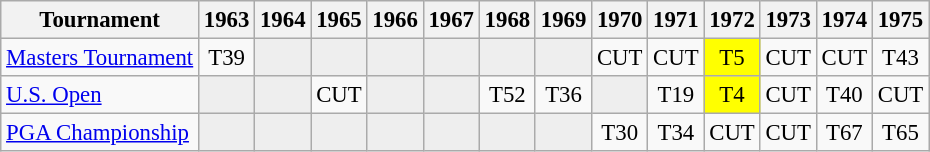<table class="wikitable" style="font-size:95%;text-align:center;">
<tr>
<th>Tournament</th>
<th>1963</th>
<th>1964</th>
<th>1965</th>
<th>1966</th>
<th>1967</th>
<th>1968</th>
<th>1969</th>
<th>1970</th>
<th>1971</th>
<th>1972</th>
<th>1973</th>
<th>1974</th>
<th>1975</th>
</tr>
<tr>
<td align=left><a href='#'>Masters Tournament</a></td>
<td>T39</td>
<td style="background:#eeeeee;"></td>
<td style="background:#eeeeee;"></td>
<td style="background:#eeeeee;"></td>
<td style="background:#eeeeee;"></td>
<td style="background:#eeeeee;"></td>
<td style="background:#eeeeee;"></td>
<td>CUT</td>
<td>CUT</td>
<td style="background:yellow;">T5</td>
<td>CUT</td>
<td>CUT</td>
<td>T43</td>
</tr>
<tr>
<td align=left><a href='#'>U.S. Open</a></td>
<td style="background:#eeeeee;"></td>
<td style="background:#eeeeee;"></td>
<td>CUT</td>
<td style="background:#eeeeee;"></td>
<td style="background:#eeeeee;"></td>
<td>T52</td>
<td>T36</td>
<td style="background:#eeeeee;"></td>
<td>T19</td>
<td style="background:yellow;">T4</td>
<td>CUT</td>
<td>T40</td>
<td>CUT</td>
</tr>
<tr>
<td align=left><a href='#'>PGA Championship</a></td>
<td style="background:#eeeeee;"></td>
<td style="background:#eeeeee;"></td>
<td style="background:#eeeeee;"></td>
<td style="background:#eeeeee;"></td>
<td style="background:#eeeeee;"></td>
<td style="background:#eeeeee;"></td>
<td style="background:#eeeeee;"></td>
<td>T30</td>
<td>T34</td>
<td>CUT</td>
<td>CUT</td>
<td>T67</td>
<td>T65</td>
</tr>
</table>
